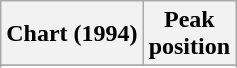<table class="wikitable sortable">
<tr>
<th align="left">Chart (1994)</th>
<th align="center">Peak<br>position</th>
</tr>
<tr>
</tr>
<tr>
</tr>
</table>
